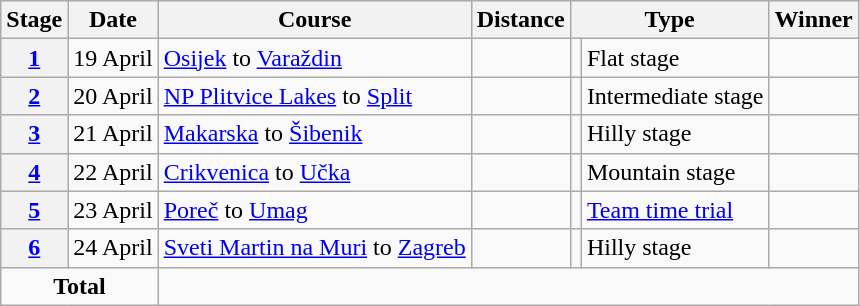<table class="wikitable">
<tr>
<th>Stage</th>
<th>Date</th>
<th>Course</th>
<th>Distance</th>
<th colspan="2">Type</th>
<th>Winner</th>
</tr>
<tr>
<th style="text-align:center"><a href='#'>1</a></th>
<td align=right>19 April</td>
<td><a href='#'>Osijek</a> to <a href='#'>Varaždin</a></td>
<td style="text-align:right;"></td>
<td></td>
<td>Flat stage</td>
<td></td>
</tr>
<tr>
<th style="text-align:center"><a href='#'>2</a></th>
<td align=right>20 April</td>
<td><a href='#'>NP Plitvice Lakes</a> to <a href='#'>Split</a></td>
<td style="text-align:right;"></td>
<td></td>
<td>Intermediate stage</td>
<td></td>
</tr>
<tr>
<th style="text-align:center"><a href='#'>3</a></th>
<td align=right>21 April</td>
<td><a href='#'>Makarska</a> to <a href='#'>Šibenik</a></td>
<td style="text-align:right;"></td>
<td></td>
<td>Hilly stage</td>
<td></td>
</tr>
<tr>
<th style="text-align:center"><a href='#'>4</a></th>
<td align=right>22 April</td>
<td><a href='#'>Crikvenica</a> to <a href='#'>Učka</a></td>
<td style="text-align:right;"></td>
<td></td>
<td>Mountain stage</td>
<td></td>
</tr>
<tr>
<th style="text-align:center"><a href='#'>5</a></th>
<td align=right>23 April</td>
<td><a href='#'>Poreč</a> to <a href='#'>Umag</a></td>
<td style="text-align:right;"></td>
<td></td>
<td><a href='#'>Team time trial</a></td>
<td></td>
</tr>
<tr>
<th style="text-align:center"><a href='#'>6</a></th>
<td align=right>24 April</td>
<td><a href='#'>Sveti Martin na Muri</a> to <a href='#'>Zagreb</a></td>
<td style="text-align:right;"></td>
<td></td>
<td>Hilly stage</td>
<td></td>
</tr>
<tr>
<td colspan="2" style="text-align:center;"><strong>Total</strong></td>
<td colspan="6" style="text-align:center;"></td>
</tr>
</table>
